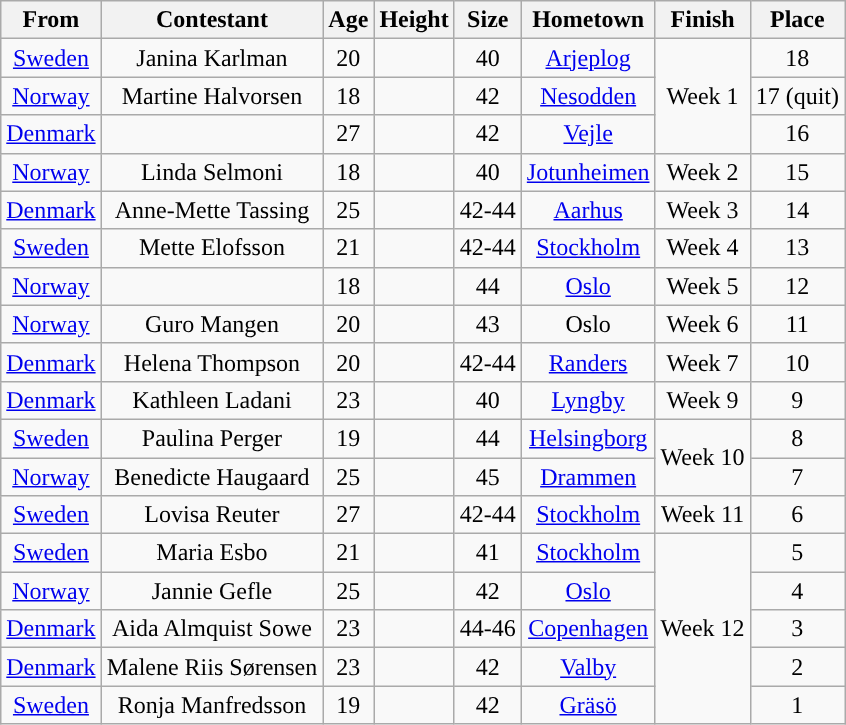<table class="wikitable sortable" style="text-align:center;">
<tr>
<th>From</th>
<th>Contestant</th>
<th>Age</th>
<th>Height</th>
<th>Size</th>
<th>Hometown</th>
<th>Finish</th>
<th>Place</th>
</tr>
<tr>
<td><a href='#'>Sweden</a></td>
<td>Janina Karlman</td>
<td>20</td>
<td></td>
<td>40</td>
<td><a href='#'>Arjeplog</a></td>
<td rowspan="3">Week 1</td>
<td>18</td>
</tr>
<tr>
<td><a href='#'>Norway</a></td>
<td>Martine Halvorsen</td>
<td>18</td>
<td></td>
<td>42</td>
<td><a href='#'>Nesodden</a></td>
<td>17 (quit)</td>
</tr>
<tr>
<td><a href='#'>Denmark</a></td>
<td></td>
<td>27</td>
<td></td>
<td>42</td>
<td><a href='#'>Vejle</a></td>
<td>16</td>
</tr>
<tr>
<td><a href='#'>Norway</a></td>
<td>Linda Selmoni</td>
<td>18</td>
<td></td>
<td>40</td>
<td><a href='#'>Jotunheimen</a></td>
<td>Week 2</td>
<td>15</td>
</tr>
<tr>
<td><a href='#'>Denmark</a></td>
<td>Anne-Mette Tassing</td>
<td>25</td>
<td></td>
<td>42-44</td>
<td><a href='#'>Aarhus</a></td>
<td>Week 3</td>
<td>14</td>
</tr>
<tr>
<td><a href='#'>Sweden</a></td>
<td>Mette Elofsson</td>
<td>21</td>
<td></td>
<td>42-44</td>
<td><a href='#'>Stockholm</a></td>
<td>Week 4</td>
<td>13</td>
</tr>
<tr>
<td><a href='#'>Norway</a></td>
<td></td>
<td>18</td>
<td></td>
<td>44</td>
<td><a href='#'>Oslo</a></td>
<td>Week 5</td>
<td>12</td>
</tr>
<tr>
<td><a href='#'>Norway</a></td>
<td>Guro Mangen</td>
<td>20</td>
<td></td>
<td>43</td>
<td>Oslo</td>
<td>Week 6</td>
<td>11</td>
</tr>
<tr>
<td><a href='#'>Denmark</a></td>
<td>Helena Thompson</td>
<td>20</td>
<td></td>
<td>42-44</td>
<td><a href='#'>Randers</a></td>
<td>Week 7</td>
<td>10</td>
</tr>
<tr>
<td><a href='#'>Denmark</a></td>
<td>Kathleen Ladani</td>
<td>23</td>
<td></td>
<td>40</td>
<td><a href='#'>Lyngby</a></td>
<td>Week 9</td>
<td>9</td>
</tr>
<tr>
<td><a href='#'>Sweden</a></td>
<td>Paulina Perger</td>
<td>19</td>
<td></td>
<td>44</td>
<td><a href='#'>Helsingborg</a></td>
<td rowspan="2">Week 10</td>
<td>8</td>
</tr>
<tr>
<td><a href='#'>Norway</a></td>
<td>Benedicte Haugaard</td>
<td>25</td>
<td></td>
<td>45</td>
<td><a href='#'>Drammen</a></td>
<td>7</td>
</tr>
<tr>
<td><a href='#'>Sweden</a></td>
<td>Lovisa Reuter</td>
<td>27</td>
<td></td>
<td>42-44</td>
<td><a href='#'>Stockholm</a></td>
<td>Week 11</td>
<td>6</td>
</tr>
<tr>
<td><a href='#'>Sweden</a></td>
<td>Maria Esbo</td>
<td>21</td>
<td></td>
<td>41</td>
<td><a href='#'>Stockholm</a></td>
<td rowspan="5">Week 12</td>
<td>5</td>
</tr>
<tr>
<td><a href='#'>Norway</a></td>
<td>Jannie Gefle</td>
<td>25</td>
<td></td>
<td>42</td>
<td><a href='#'>Oslo</a></td>
<td>4</td>
</tr>
<tr>
<td><a href='#'>Denmark</a></td>
<td>Aida Almquist Sowe</td>
<td>23</td>
<td></td>
<td>44-46</td>
<td><a href='#'>Copenhagen</a></td>
<td>3</td>
</tr>
<tr>
<td><a href='#'>Denmark</a></td>
<td>Malene Riis Sørensen</td>
<td>23</td>
<td></td>
<td>42</td>
<td><a href='#'>Valby</a></td>
<td>2</td>
</tr>
<tr>
<td><a href='#'>Sweden</a></td>
<td>Ronja Manfredsson</td>
<td>19</td>
<td></td>
<td>42</td>
<td><a href='#'>Gräsö</a></td>
<td>1</td>
</tr>
</table>
